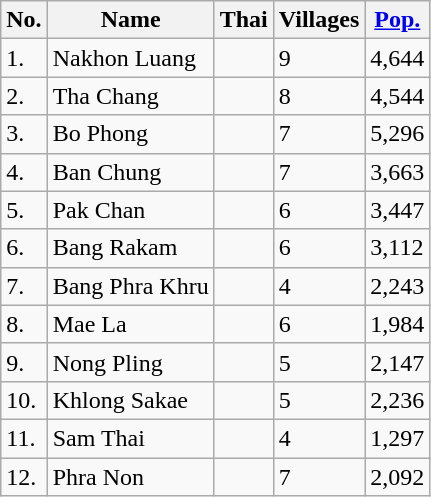<table class="wikitable sortable">
<tr>
<th>No.</th>
<th>Name</th>
<th>Thai</th>
<th>Villages</th>
<th><a href='#'>Pop.</a></th>
</tr>
<tr>
<td>1.</td>
<td>Nakhon Luang</td>
<td></td>
<td>9</td>
<td>4,644</td>
</tr>
<tr>
<td>2.</td>
<td>Tha Chang</td>
<td></td>
<td>8</td>
<td>4,544</td>
</tr>
<tr>
<td>3.</td>
<td>Bo Phong</td>
<td></td>
<td>7</td>
<td>5,296</td>
</tr>
<tr>
<td>4.</td>
<td>Ban Chung</td>
<td></td>
<td>7</td>
<td>3,663</td>
</tr>
<tr>
<td>5.</td>
<td>Pak Chan</td>
<td></td>
<td>6</td>
<td>3,447</td>
</tr>
<tr>
<td>6.</td>
<td>Bang Rakam</td>
<td></td>
<td>6</td>
<td>3,112</td>
</tr>
<tr>
<td>7.</td>
<td>Bang Phra Khru</td>
<td></td>
<td>4</td>
<td>2,243</td>
</tr>
<tr>
<td>8.</td>
<td>Mae La</td>
<td></td>
<td>6</td>
<td>1,984</td>
</tr>
<tr>
<td>9.</td>
<td>Nong Pling</td>
<td></td>
<td>5</td>
<td>2,147</td>
</tr>
<tr>
<td>10.</td>
<td>Khlong Sakae</td>
<td></td>
<td>5</td>
<td>2,236</td>
</tr>
<tr>
<td>11.</td>
<td>Sam Thai</td>
<td></td>
<td>4</td>
<td>1,297</td>
</tr>
<tr>
<td>12.</td>
<td>Phra Non</td>
<td></td>
<td>7</td>
<td>2,092</td>
</tr>
</table>
